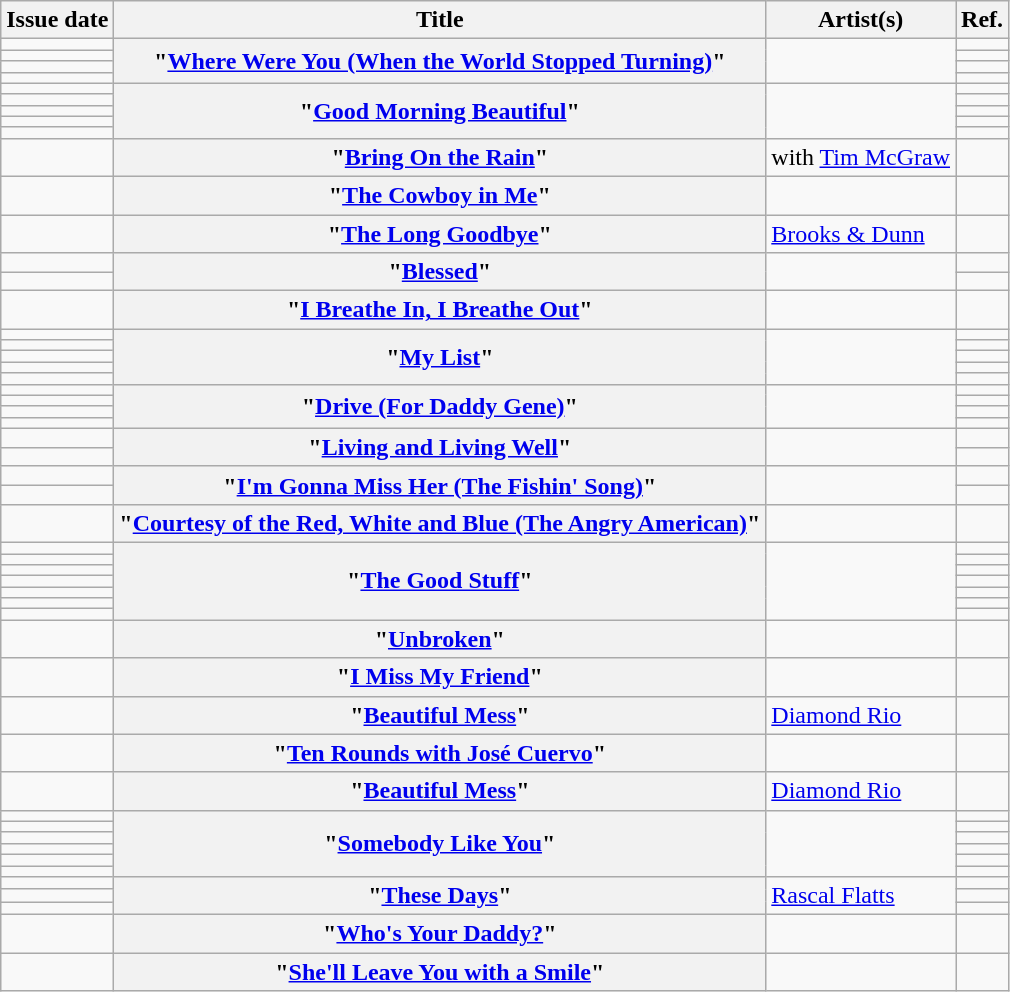<table class="wikitable sortable plainrowheaders">
<tr>
<th scope=col>Issue date</th>
<th scope=col>Title</th>
<th scope=col>Artist(s)</th>
<th scope=col class=unsortable>Ref.</th>
</tr>
<tr>
<td></td>
<th scope="row" rowspan=4>"<a href='#'>Where Were You (When the World Stopped Turning)</a>"</th>
<td rowspan=4></td>
<td align=center></td>
</tr>
<tr>
<td></td>
<td align=center></td>
</tr>
<tr>
<td></td>
<td align=center></td>
</tr>
<tr>
<td></td>
<td align=center></td>
</tr>
<tr>
<td></td>
<th scope="row" rowspan=5>"<a href='#'>Good Morning Beautiful</a>"</th>
<td rowspan=5></td>
<td align=center></td>
</tr>
<tr>
<td></td>
<td align=center></td>
</tr>
<tr>
<td></td>
<td align=center></td>
</tr>
<tr>
<td></td>
<td align=center></td>
</tr>
<tr>
<td></td>
<td align=center></td>
</tr>
<tr>
<td></td>
<th scope="row">"<a href='#'>Bring On the Rain</a>"</th>
<td> with <a href='#'>Tim McGraw</a></td>
<td align=center></td>
</tr>
<tr>
<td></td>
<th scope="row">"<a href='#'>The Cowboy in Me</a>"</th>
<td></td>
<td align=center></td>
</tr>
<tr>
<td></td>
<th scope="row">"<a href='#'>The Long Goodbye</a>"</th>
<td><a href='#'>Brooks & Dunn</a></td>
<td align=center></td>
</tr>
<tr>
<td></td>
<th scope="row"  rowspan=2>"<a href='#'>Blessed</a>"</th>
<td rowspan=2></td>
<td align=center></td>
</tr>
<tr>
<td></td>
<td align=center></td>
</tr>
<tr>
<td></td>
<th scope="row">"<a href='#'>I Breathe In, I Breathe Out</a>"</th>
<td></td>
<td align=center></td>
</tr>
<tr>
<td></td>
<th scope="row" rowspan=5>"<a href='#'>My List</a>"</th>
<td rowspan=5></td>
<td align=center></td>
</tr>
<tr>
<td></td>
<td align=center></td>
</tr>
<tr>
<td></td>
<td align=center></td>
</tr>
<tr>
<td></td>
<td align=center></td>
</tr>
<tr>
<td></td>
<td align=center></td>
</tr>
<tr>
<td></td>
<th scope="row" rowspan=4>"<a href='#'>Drive (For Daddy Gene)</a>"</th>
<td rowspan=4></td>
<td align=center></td>
</tr>
<tr>
<td></td>
<td align=center></td>
</tr>
<tr>
<td></td>
<td align=center></td>
</tr>
<tr>
<td></td>
<td align=center></td>
</tr>
<tr>
<td></td>
<th scope="row" rowspan=2>"<a href='#'>Living and Living Well</a>"</th>
<td rowspan=2></td>
<td align=center></td>
</tr>
<tr>
<td></td>
<td align=center></td>
</tr>
<tr>
<td></td>
<th scope="row" rowspan=2>"<a href='#'>I'm Gonna Miss Her (The Fishin' Song)</a>"</th>
<td rowspan=2></td>
<td align=center></td>
</tr>
<tr>
<td></td>
<td align=center></td>
</tr>
<tr>
<td></td>
<th scope="row">"<a href='#'>Courtesy of the Red, White and Blue (The Angry American)</a>"</th>
<td></td>
<td align=center></td>
</tr>
<tr>
<td></td>
<th scope="row" rowspan=7>"<a href='#'>The Good Stuff</a>"</th>
<td rowspan=7></td>
<td align=center></td>
</tr>
<tr>
<td></td>
<td align=center></td>
</tr>
<tr>
<td></td>
<td align=center></td>
</tr>
<tr>
<td></td>
<td align=center></td>
</tr>
<tr>
<td></td>
<td align=center></td>
</tr>
<tr>
<td></td>
<td align=center></td>
</tr>
<tr>
<td></td>
<td align=center></td>
</tr>
<tr>
<td></td>
<th scope="row">"<a href='#'>Unbroken</a>"</th>
<td></td>
<td align=center></td>
</tr>
<tr>
<td></td>
<th scope="row">"<a href='#'>I Miss My Friend</a>"</th>
<td></td>
<td align=center></td>
</tr>
<tr>
<td></td>
<th scope="row">"<a href='#'>Beautiful Mess</a>"</th>
<td><a href='#'>Diamond Rio</a></td>
<td align=center></td>
</tr>
<tr>
<td></td>
<th scope="row">"<a href='#'>Ten Rounds with José Cuervo</a>"</th>
<td></td>
<td align=center></td>
</tr>
<tr>
<td></td>
<th scope="row">"<a href='#'>Beautiful Mess</a>"</th>
<td><a href='#'>Diamond Rio</a></td>
<td align=center></td>
</tr>
<tr>
<td></td>
<th scope="row" rowspan=6>"<a href='#'>Somebody Like You</a>"</th>
<td rowspan=6></td>
<td align=center></td>
</tr>
<tr>
<td></td>
<td align=center></td>
</tr>
<tr>
<td></td>
<td align=center></td>
</tr>
<tr>
<td></td>
<td align=center></td>
</tr>
<tr>
<td></td>
<td align=center></td>
</tr>
<tr>
<td></td>
<td align=center></td>
</tr>
<tr>
<td></td>
<th scope="row" rowspan=3>"<a href='#'>These Days</a>"</th>
<td rowspan=3><a href='#'>Rascal Flatts</a></td>
<td align=center></td>
</tr>
<tr>
<td></td>
<td align=center></td>
</tr>
<tr>
<td></td>
<td align=center></td>
</tr>
<tr>
<td></td>
<th scope="row">"<a href='#'>Who's Your Daddy?</a>"</th>
<td></td>
<td align=center></td>
</tr>
<tr>
<td></td>
<th scope="row">"<a href='#'>She'll Leave You with a Smile</a>"</th>
<td></td>
<td align=center></td>
</tr>
</table>
